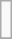<table class="wikitable">
<tr ---->
<td><br></td>
</tr>
<tr --->
</tr>
</table>
